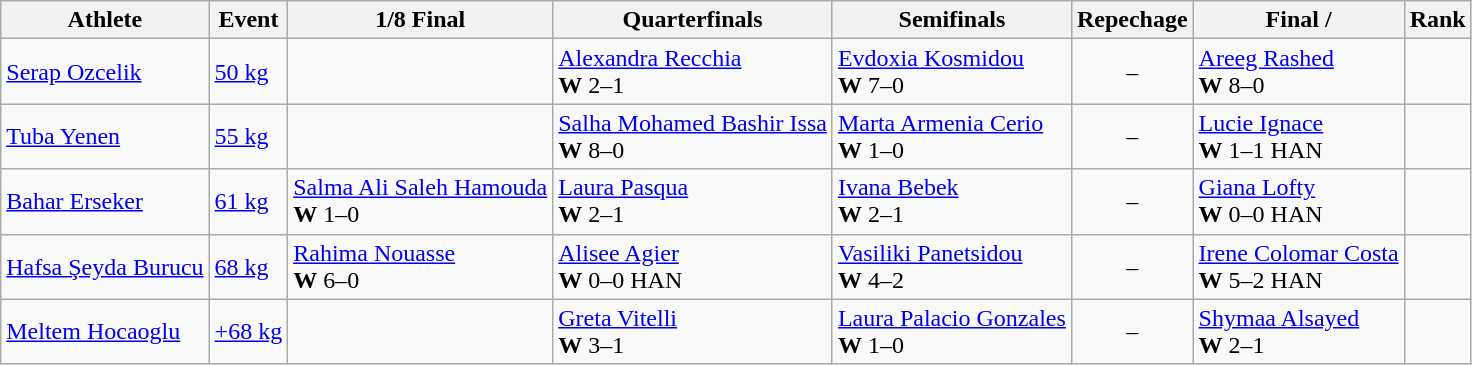<table class="wikitable">
<tr>
<th>Athlete</th>
<th>Event</th>
<th>1/8 Final</th>
<th>Quarterfinals</th>
<th>Semifinals</th>
<th>Repechage</th>
<th>Final / </th>
<th>Rank</th>
</tr>
<tr>
<td><a href='#'>Serap Ozcelik</a></td>
<td><a href='#'>50 kg</a></td>
<td></td>
<td> <a href='#'>Alexandra Recchia</a> <br> <strong>W</strong> 2–1</td>
<td> <a href='#'>Evdoxia Kosmidou</a> <br> <strong>W</strong> 7–0</td>
<td align=center>–</td>
<td> <a href='#'>Areeg Rashed</a> <br> <strong>W</strong> 8–0</td>
<td align=center></td>
</tr>
<tr>
<td><a href='#'>Tuba Yenen</a></td>
<td><a href='#'>55 kg</a></td>
<td></td>
<td> <a href='#'>Salha Mohamed Bashir Issa</a> <br> <strong>W</strong> 8–0</td>
<td> <a href='#'>Marta Armenia Cerio</a> <br> <strong>W</strong> 1–0</td>
<td align=center>–</td>
<td> <a href='#'>Lucie Ignace</a> <br> <strong>W</strong> 1–1 HAN</td>
<td align=center></td>
</tr>
<tr>
<td><a href='#'>Bahar Erseker</a></td>
<td><a href='#'>61 kg</a></td>
<td> <a href='#'>Salma Ali Saleh Hamouda</a> <br> <strong>W</strong> 1–0</td>
<td> <a href='#'>Laura Pasqua</a> <br> <strong>W</strong> 2–1</td>
<td> <a href='#'>Ivana Bebek</a> <br> <strong>W</strong> 2–1</td>
<td align=center>–</td>
<td> <a href='#'>Giana Lofty</a> <br> <strong>W</strong> 0–0 HAN</td>
<td align=center></td>
</tr>
<tr>
<td><a href='#'>Hafsa Şeyda Burucu</a></td>
<td><a href='#'>68 kg</a></td>
<td> <a href='#'>Rahima Nouasse</a> <br> <strong>W</strong> 6–0</td>
<td> <a href='#'>Alisee Agier</a> <br> <strong>W</strong> 0–0 HAN</td>
<td> <a href='#'>Vasiliki Panetsidou</a> <br> <strong>W</strong> 4–2</td>
<td align=center>–</td>
<td> <a href='#'>Irene Colomar Costa</a> <br> <strong>W</strong> 5–2 HAN</td>
<td align=center></td>
</tr>
<tr>
<td><a href='#'>Meltem Hocaoglu</a></td>
<td><a href='#'>+68 kg</a></td>
<td></td>
<td> <a href='#'>Greta Vitelli</a> <br> <strong>W</strong> 3–1</td>
<td> <a href='#'>Laura Palacio Gonzales</a> <br> <strong>W</strong> 1–0</td>
<td align=center>–</td>
<td> <a href='#'>Shymaa Alsayed</a> <br> <strong>W</strong> 2–1</td>
<td align=center></td>
</tr>
</table>
